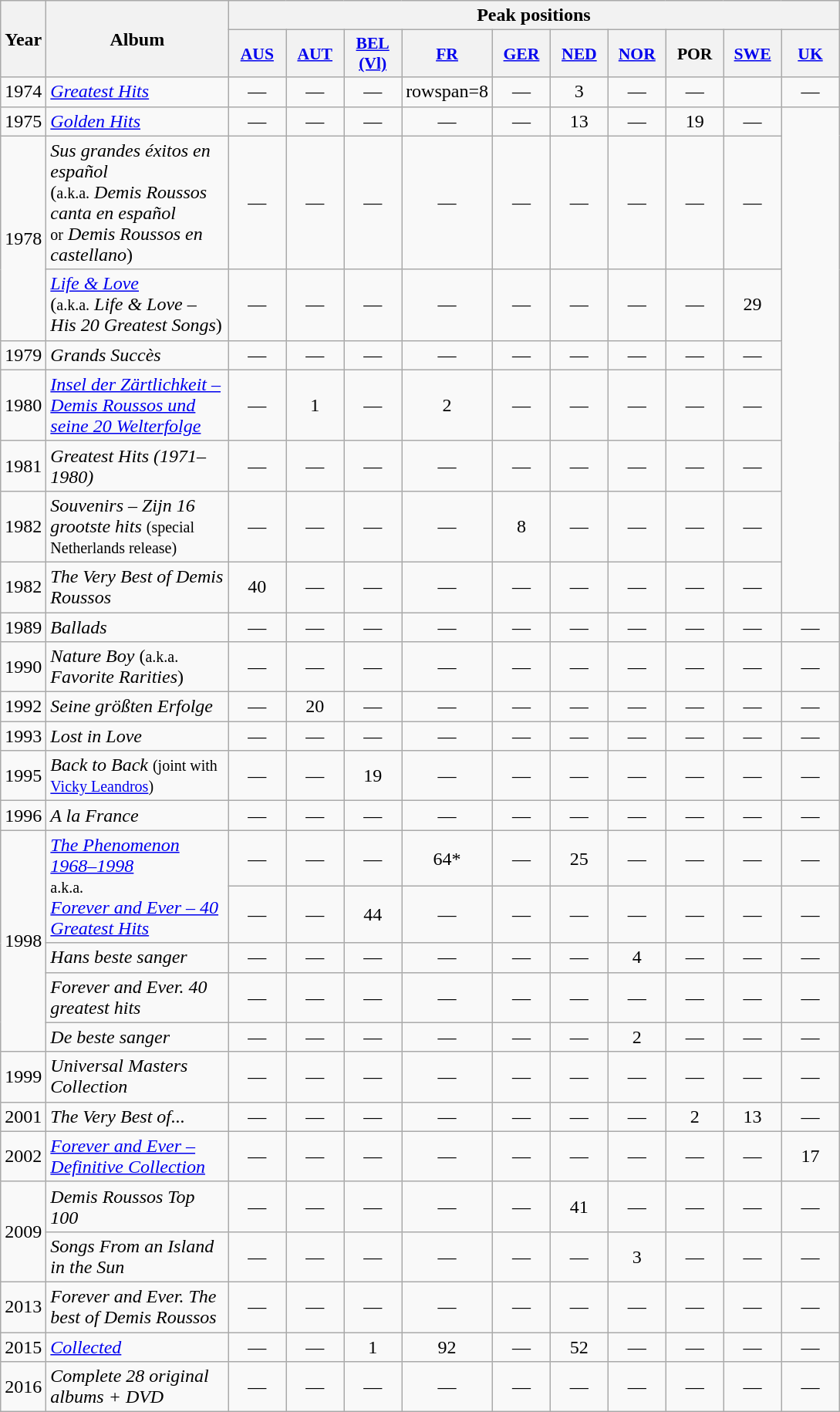<table class="wikitable">
<tr>
<th align="center" rowspan="2" width="10">Year</th>
<th align="center" rowspan="2" width="150">Album</th>
<th align="center" colspan="10" width="20">Peak positions</th>
</tr>
<tr>
<th scope="col" style="width:3em;font-size:90%;"><a href='#'>AUS</a><br></th>
<th scope="col" style="width:3em;font-size:90%;"><a href='#'>AUT</a><br></th>
<th scope="col" style="width:3em;font-size:90%;"><a href='#'>BEL <br>(Vl)</a><br></th>
<th scope="col" style="width:3em;font-size:90%;"><a href='#'>FR</a><br></th>
<th scope="col" style="width:3em;font-size:90%;"><a href='#'>GER</a><br></th>
<th scope="col" style="width:3em;font-size:90%;"><a href='#'>NED</a><br></th>
<th scope="col" style="width:3em;font-size:90%;"><a href='#'>NOR</a><br></th>
<th scope="col" style="width:3em;font-size:90%;">POR<br></th>
<th scope="col" style="width:3em;font-size:90%;"><a href='#'>SWE</a><br></th>
<th scope="col" style="width:3em;font-size:90%;"><a href='#'>UK</a><br></th>
</tr>
<tr>
<td style="text-align:center;" rowspan=1>1974</td>
<td><em><a href='#'>Greatest Hits</a></em></td>
<td style="text-align:center;">—</td>
<td style="text-align:center;">—</td>
<td style="text-align:center;">—</td>
<td>rowspan=8 </td>
<td style="text-align:center;">—</td>
<td style="text-align:center;">3</td>
<td style="text-align:center;">—</td>
<td style="text-align:center;">—</td>
<td></td>
<td style="text-align:center;">—</td>
</tr>
<tr>
<td style="text-align:center;" rowspan=1>1975</td>
<td><em><a href='#'>Golden Hits</a></em></td>
<td style="text-align:center;">—</td>
<td style="text-align:center;">—</td>
<td style="text-align:center;">—</td>
<td style="text-align:center;">—</td>
<td style="text-align:center;">—</td>
<td style="text-align:center;">13</td>
<td style="text-align:center;">—</td>
<td style="text-align:center;">19</td>
<td style="text-align:center;">—</td>
</tr>
<tr>
<td style="text-align:center;" rowspan=2>1978</td>
<td><em>Sus grandes éxitos en español</em><br>(<small>a.k.a.</small> <em>Demis Roussos canta  en español</em><br><small>or</small> <em>Demis Roussos en castellano</em>)</td>
<td style="text-align:center;">—</td>
<td style="text-align:center;">—</td>
<td style="text-align:center;">—</td>
<td style="text-align:center;">—</td>
<td style="text-align:center;">—</td>
<td style="text-align:center;">—</td>
<td style="text-align:center;">—</td>
<td style="text-align:center;">—</td>
<td style="text-align:center;">—</td>
</tr>
<tr>
<td><em><a href='#'>Life & Love</a></em><br>(<small>a.k.a.</small> <em>Life & Love – His 20 Greatest Songs</em>)</td>
<td style="text-align:center;">—</td>
<td style="text-align:center;">—</td>
<td style="text-align:center;">—</td>
<td style="text-align:center;">—</td>
<td style="text-align:center;">—</td>
<td style="text-align:center;">—</td>
<td style="text-align:center;">—</td>
<td style="text-align:center;">—</td>
<td style="text-align:center;">29</td>
</tr>
<tr>
<td style="text-align:center;" rowspan=1>1979</td>
<td><em>Grands Succès</em></td>
<td style="text-align:center;">—</td>
<td style="text-align:center;">—</td>
<td style="text-align:center;">—</td>
<td style="text-align:center;">—</td>
<td style="text-align:center;">—</td>
<td style="text-align:center;">—</td>
<td style="text-align:center;">—</td>
<td style="text-align:center;">—</td>
<td style="text-align:center;">—</td>
</tr>
<tr>
<td style="text-align:center;" rowspan=1>1980</td>
<td><em><a href='#'>Insel der Zärtlichkeit – Demis Roussos und seine 20 Welterfolge</a></em></td>
<td style="text-align:center;">—</td>
<td style="text-align:center;">1</td>
<td style="text-align:center;">—</td>
<td style="text-align:center;">2</td>
<td style="text-align:center;">—</td>
<td style="text-align:center;">—</td>
<td style="text-align:center;">—</td>
<td style="text-align:center;">—</td>
<td style="text-align:center;">—</td>
</tr>
<tr>
<td style="text-align:center;" rowspan=1>1981</td>
<td><em>Greatest Hits (1971–1980)</em></td>
<td style="text-align:center;">—</td>
<td style="text-align:center;">—</td>
<td style="text-align:center;">—</td>
<td style="text-align:center;">—</td>
<td style="text-align:center;">—</td>
<td style="text-align:center;">—</td>
<td style="text-align:center;">—</td>
<td style="text-align:center;">—</td>
<td style="text-align:center;">—</td>
</tr>
<tr>
<td style="text-align:center;" rowspan=1>1982</td>
<td><em>Souvenirs – Zijn 16 grootste hits</em> <small>(special Netherlands release)</small></td>
<td style="text-align:center;">—</td>
<td style="text-align:center;">—</td>
<td style="text-align:center;">—</td>
<td style="text-align:center;">—</td>
<td style="text-align:center;">8</td>
<td style="text-align:center;">—</td>
<td style="text-align:center;">—</td>
<td style="text-align:center;">—</td>
<td style="text-align:center;">—</td>
</tr>
<tr>
<td style="text-align:center;" rowspan=1>1982</td>
<td><em>The Very Best of Demis Roussos</em></td>
<td style="text-align:center;">40</td>
<td style="text-align:center;">—</td>
<td style="text-align:center;">—</td>
<td style="text-align:center;">—</td>
<td style="text-align:center;">—</td>
<td style="text-align:center;">—</td>
<td style="text-align:center;">—</td>
<td style="text-align:center;">—</td>
<td style="text-align:center;">—</td>
</tr>
<tr>
<td style="text-align:center;" rowspan=1>1989</td>
<td><em>Ballads</em></td>
<td style="text-align:center;">—</td>
<td style="text-align:center;">—</td>
<td style="text-align:center;">—</td>
<td style="text-align:center;">—</td>
<td style="text-align:center;">—</td>
<td style="text-align:center;">—</td>
<td style="text-align:center;">—</td>
<td style="text-align:center;">—</td>
<td style="text-align:center;">—</td>
<td style="text-align:center;">—</td>
</tr>
<tr>
<td style="text-align:center;" rowspan=1>1990</td>
<td><em>Nature Boy</em> (<small>a.k.a.</small> <em>Favorite Rarities</em>)</td>
<td style="text-align:center;">—</td>
<td style="text-align:center;">—</td>
<td style="text-align:center;">—</td>
<td style="text-align:center;">—</td>
<td style="text-align:center;">—</td>
<td style="text-align:center;">—</td>
<td style="text-align:center;">—</td>
<td style="text-align:center;">—</td>
<td style="text-align:center;">—</td>
<td style="text-align:center;">—</td>
</tr>
<tr>
<td style="text-align:center;" rowspan=1>1992</td>
<td><em>Seine größten Erfolge</em></td>
<td style="text-align:center;">—</td>
<td style="text-align:center;">20</td>
<td style="text-align:center;">—</td>
<td style="text-align:center;">—</td>
<td style="text-align:center;">—</td>
<td style="text-align:center;">—</td>
<td style="text-align:center;">—</td>
<td style="text-align:center;">—</td>
<td style="text-align:center;">—</td>
<td style="text-align:center;">—</td>
</tr>
<tr>
<td style="text-align:center;" rowspan=1>1993</td>
<td><em>Lost in Love</em></td>
<td style="text-align:center;">—</td>
<td style="text-align:center;">—</td>
<td style="text-align:center;">—</td>
<td style="text-align:center;">—</td>
<td style="text-align:center;">—</td>
<td style="text-align:center;">—</td>
<td style="text-align:center;">—</td>
<td style="text-align:center;">—</td>
<td style="text-align:center;">—</td>
<td style="text-align:center;">—</td>
</tr>
<tr>
<td style="text-align:center;" rowspan=1>1995</td>
<td><em>Back to Back</em> <small>(joint with <a href='#'>Vicky Leandros</a>)</small></td>
<td style="text-align:center;">—</td>
<td style="text-align:center;">—</td>
<td style="text-align:center;">19</td>
<td style="text-align:center;">—</td>
<td style="text-align:center;">—</td>
<td style="text-align:center;">—</td>
<td style="text-align:center;">—</td>
<td style="text-align:center;">—</td>
<td style="text-align:center;">—</td>
<td style="text-align:center;">—</td>
</tr>
<tr>
<td style="text-align:center;" rowspan=1>1996</td>
<td><em>A la France</em></td>
<td style="text-align:center;">—</td>
<td style="text-align:center;">—</td>
<td style="text-align:center;">—</td>
<td style="text-align:center;">—</td>
<td style="text-align:center;">—</td>
<td style="text-align:center;">—</td>
<td style="text-align:center;">—</td>
<td style="text-align:center;">—</td>
<td style="text-align:center;">—</td>
<td style="text-align:center;">—</td>
</tr>
<tr>
<td style="text-align:center;" rowspan=5>1998</td>
<td rowspan=2><em><a href='#'>The Phenomenon 1968–1998</a></em><br><small>a.k.a.</small><br><em><a href='#'>Forever and Ever – 40 Greatest Hits</a></em></td>
<td style="text-align:center;">—</td>
<td style="text-align:center;">—</td>
<td style="text-align:center;">—</td>
<td style="text-align:center;">64*</td>
<td style="text-align:center;">—</td>
<td style="text-align:center;">25</td>
<td style="text-align:center;">—</td>
<td style="text-align:center;">—</td>
<td style="text-align:center;">—</td>
<td style="text-align:center;">—</td>
</tr>
<tr>
<td style="text-align:center;">—</td>
<td style="text-align:center;">—</td>
<td style="text-align:center;">44</td>
<td style="text-align:center;">—</td>
<td style="text-align:center;">—</td>
<td style="text-align:center;">—</td>
<td style="text-align:center;">—</td>
<td style="text-align:center;">—</td>
<td style="text-align:center;">—</td>
<td style="text-align:center;">—</td>
</tr>
<tr>
<td><em>Hans beste sanger</em></td>
<td style="text-align:center;">—</td>
<td style="text-align:center;">—</td>
<td style="text-align:center;">—</td>
<td style="text-align:center;">—</td>
<td style="text-align:center;">—</td>
<td style="text-align:center;">—</td>
<td style="text-align:center;">4</td>
<td style="text-align:center;">—</td>
<td style="text-align:center;">—</td>
<td style="text-align:center;">—</td>
</tr>
<tr>
<td><em>Forever and Ever. 40 greatest hits</em></td>
<td style="text-align:center;">—</td>
<td style="text-align:center;">—</td>
<td style="text-align:center;">—</td>
<td style="text-align:center;">—</td>
<td style="text-align:center;">—</td>
<td style="text-align:center;">—</td>
<td style="text-align:center;">—</td>
<td style="text-align:center;">—</td>
<td style="text-align:center;">—</td>
<td style="text-align:center;">—</td>
</tr>
<tr>
<td><em>De beste sanger</em></td>
<td style="text-align:center;">—</td>
<td style="text-align:center;">—</td>
<td style="text-align:center;">—</td>
<td style="text-align:center;">—</td>
<td style="text-align:center;">—</td>
<td style="text-align:center;">—</td>
<td style="text-align:center;">2</td>
<td style="text-align:center;">—</td>
<td style="text-align:center;">—</td>
<td style="text-align:center;">—</td>
</tr>
<tr>
<td style="text-align:center;" rowspan=1>1999</td>
<td><em>Universal Masters Collection</em></td>
<td style="text-align:center;">—</td>
<td style="text-align:center;">—</td>
<td style="text-align:center;">—</td>
<td style="text-align:center;">—</td>
<td style="text-align:center;">—</td>
<td style="text-align:center;">—</td>
<td style="text-align:center;">—</td>
<td style="text-align:center;">—</td>
<td style="text-align:center;">—</td>
<td style="text-align:center;">—</td>
</tr>
<tr>
<td style="text-align:center;" rowspan=1>2001</td>
<td><em>The Very Best of...</em></td>
<td style="text-align:center;">—</td>
<td style="text-align:center;">—</td>
<td style="text-align:center;">—</td>
<td style="text-align:center;">—</td>
<td style="text-align:center;">—</td>
<td style="text-align:center;">—</td>
<td style="text-align:center;">—</td>
<td style="text-align:center;">2</td>
<td style="text-align:center;">13</td>
<td style="text-align:center;">—</td>
</tr>
<tr>
<td style="text-align:center;" rowspan=1>2002</td>
<td><em><a href='#'>Forever and Ever – Definitive Collection</a></em></td>
<td style="text-align:center;">—</td>
<td style="text-align:center;">—</td>
<td style="text-align:center;">—</td>
<td style="text-align:center;">—</td>
<td style="text-align:center;">—</td>
<td style="text-align:center;">—</td>
<td style="text-align:center;">—</td>
<td style="text-align:center;">—</td>
<td style="text-align:center;">—</td>
<td style="text-align:center;">17</td>
</tr>
<tr>
<td style="text-align:center;" rowspan=2>2009</td>
<td><em>Demis Roussos Top 100</em></td>
<td style="text-align:center;">—</td>
<td style="text-align:center;">—</td>
<td style="text-align:center;">—</td>
<td style="text-align:center;">—</td>
<td style="text-align:center;">—</td>
<td style="text-align:center;">41</td>
<td style="text-align:center;">—</td>
<td style="text-align:center;">—</td>
<td style="text-align:center;">—</td>
<td style="text-align:center;">—</td>
</tr>
<tr>
<td><em>Songs From an Island in the Sun</em></td>
<td style="text-align:center;">—</td>
<td style="text-align:center;">—</td>
<td style="text-align:center;">—</td>
<td style="text-align:center;">—</td>
<td style="text-align:center;">—</td>
<td style="text-align:center;">—</td>
<td style="text-align:center;">3</td>
<td style="text-align:center;">—</td>
<td style="text-align:center;">—</td>
<td style="text-align:center;">—</td>
</tr>
<tr>
<td style="text-align:center;" rowspan=1>2013</td>
<td><em>Forever and Ever. The best of Demis Roussos</em></td>
<td style="text-align:center;">—</td>
<td style="text-align:center;">—</td>
<td style="text-align:center;">—</td>
<td style="text-align:center;">—</td>
<td style="text-align:center;">—</td>
<td style="text-align:center;">—</td>
<td style="text-align:center;">—</td>
<td style="text-align:center;">—</td>
<td style="text-align:center;">—</td>
<td style="text-align:center;">—</td>
</tr>
<tr>
<td style="text-align:center;" rowspan=1>2015</td>
<td><em><a href='#'>Collected</a></em></td>
<td style="text-align:center;">—</td>
<td style="text-align:center;">—</td>
<td style="text-align:center;">1</td>
<td style="text-align:center;">92</td>
<td style="text-align:center;">—</td>
<td style="text-align:center;">52</td>
<td style="text-align:center;">—</td>
<td style="text-align:center;">—</td>
<td style="text-align:center;">—</td>
<td style="text-align:center;">—</td>
</tr>
<tr>
<td style="text-align:center;" rowspan=1>2016</td>
<td><em>Complete 28 original albums + DVD</em></td>
<td style="text-align:center;">—</td>
<td style="text-align:center;">—</td>
<td style="text-align:center;">—</td>
<td style="text-align:center;">—</td>
<td style="text-align:center;">—</td>
<td style="text-align:center;">—</td>
<td style="text-align:center;">—</td>
<td style="text-align:center;">—</td>
<td style="text-align:center;">—</td>
<td style="text-align:center;">—</td>
</tr>
</table>
